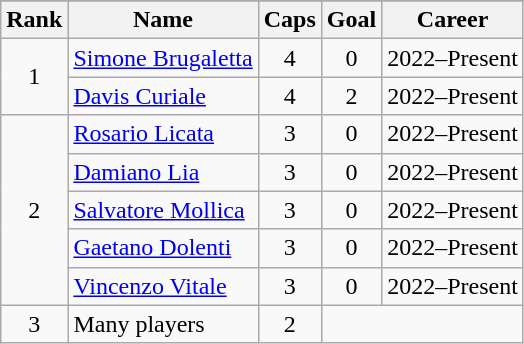<table class="wikitable sortable" style="text-align:center;">
<tr>
</tr>
<tr>
<th style= width="30px"><span>Rank</span></th>
<th style= width="150px"><span>Name</span></th>
<th style= width="50px"><span>Caps</span></th>
<th style= width="50px"><span>Goal</span></th>
<th style= width="100px"><span>Career</span></th>
</tr>
<tr>
<td rowspan=2>1</td>
<td align=left><a href='#'>Simone Brugaletta</a></td>
<td>4</td>
<td>0</td>
<td>2022–Present</td>
</tr>
<tr>
<td align=left><a href='#'>Davis Curiale</a></td>
<td>4</td>
<td>2</td>
<td>2022–Present</td>
</tr>
<tr>
<td rowspan=5>2</td>
<td align=left><a href='#'>Rosario Licata</a></td>
<td>3</td>
<td>0</td>
<td>2022–Present</td>
</tr>
<tr>
<td align=left><a href='#'>Damiano Lia</a></td>
<td>3</td>
<td>0</td>
<td>2022–Present</td>
</tr>
<tr>
<td align=left><a href='#'>Salvatore Mollica</a></td>
<td>3</td>
<td>0</td>
<td>2022–Present</td>
</tr>
<tr>
<td align=left><a href='#'>Gaetano Dolenti</a></td>
<td>3</td>
<td>0</td>
<td>2022–Present</td>
</tr>
<tr>
<td align=left><a href='#'>Vincenzo Vitale</a></td>
<td>3</td>
<td>0</td>
<td>2022–Present</td>
</tr>
<tr>
<td>3</td>
<td align=left>Many players</td>
<td>2</td>
</tr>
</table>
